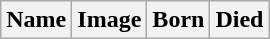<table class="wikitable">
<tr>
<th>Name</th>
<th>Image</th>
<th>Born</th>
<th>Died<br>































































































































</th>
</tr>
</table>
